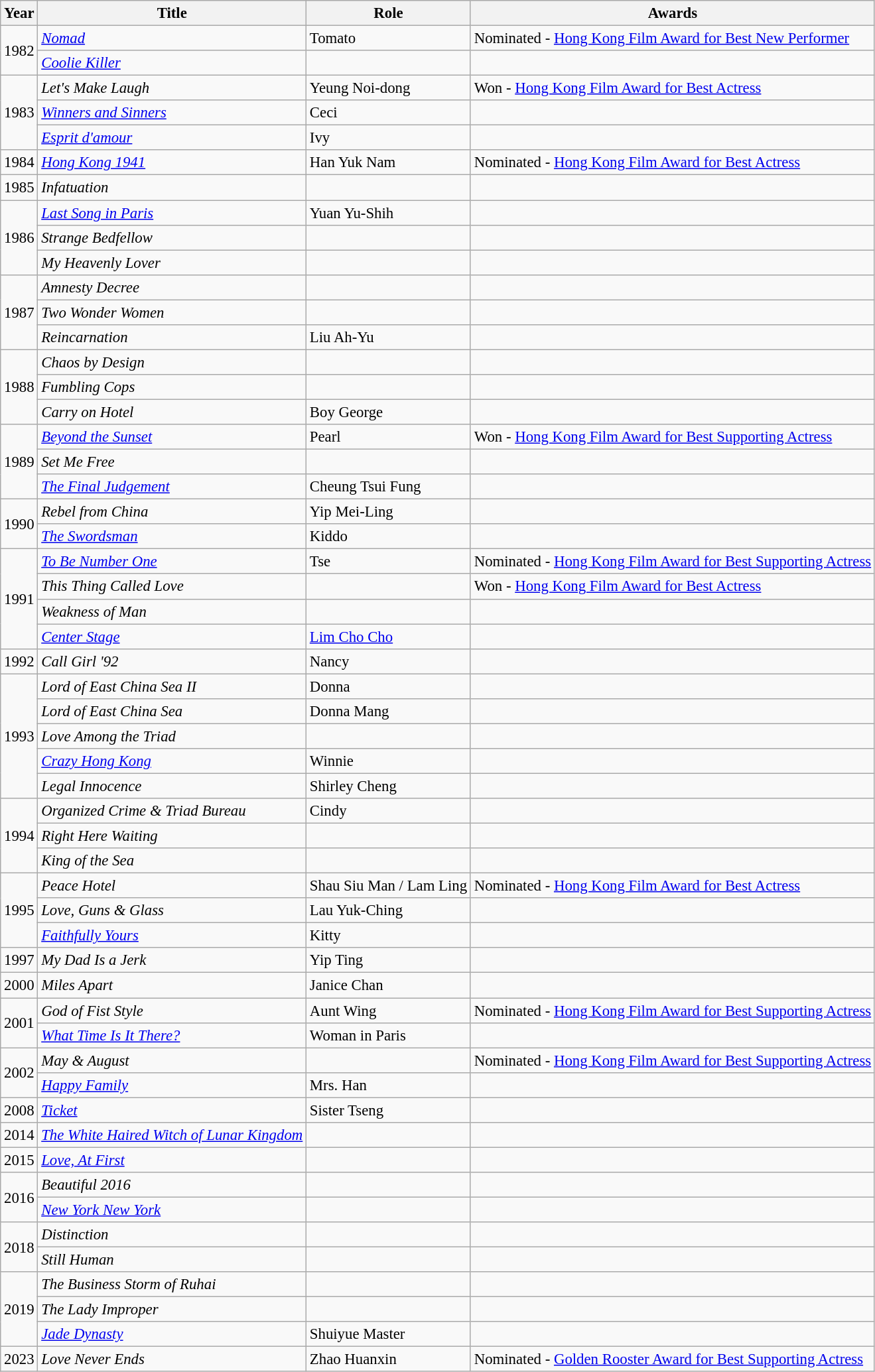<table class="wikitable" style="font-size: 95%;">
<tr>
<th>Year</th>
<th>Title</th>
<th>Role</th>
<th>Awards</th>
</tr>
<tr>
<td rowspan="2">1982</td>
<td><em><a href='#'>Nomad</a></em></td>
<td>Tomato</td>
<td>Nominated - <a href='#'>Hong Kong Film Award for Best New Performer</a></td>
</tr>
<tr>
<td><em><a href='#'>Coolie Killer</a></em></td>
<td></td>
<td></td>
</tr>
<tr>
<td rowspan="3">1983</td>
<td><em>Let's Make Laugh</em></td>
<td>Yeung Noi-dong</td>
<td>Won - <a href='#'>Hong Kong Film Award for Best Actress</a></td>
</tr>
<tr>
<td><em><a href='#'>Winners and Sinners</a></em></td>
<td>Ceci</td>
<td></td>
</tr>
<tr>
<td><em><a href='#'>Esprit d'amour</a></em></td>
<td>Ivy</td>
<td></td>
</tr>
<tr>
<td>1984</td>
<td><em><a href='#'>Hong Kong 1941</a></em></td>
<td>Han Yuk Nam</td>
<td>Nominated - <a href='#'>Hong Kong Film Award for Best Actress</a></td>
</tr>
<tr>
<td>1985</td>
<td><em>Infatuation</em></td>
<td></td>
<td></td>
</tr>
<tr>
<td rowspan="3">1986</td>
<td><em><a href='#'>Last Song in Paris</a></em></td>
<td>Yuan Yu-Shih</td>
<td></td>
</tr>
<tr>
<td><em>Strange Bedfellow</em></td>
<td></td>
<td></td>
</tr>
<tr>
<td><em>My Heavenly Lover</em></td>
<td></td>
<td></td>
</tr>
<tr>
<td rowspan="3">1987</td>
<td><em>Amnesty Decree</em></td>
<td></td>
<td></td>
</tr>
<tr>
<td><em>Two Wonder Women</em></td>
<td></td>
<td></td>
</tr>
<tr>
<td><em>Reincarnation</em></td>
<td>Liu Ah-Yu</td>
<td></td>
</tr>
<tr>
<td rowspan="3">1988</td>
<td><em>Chaos by Design</em></td>
<td></td>
<td></td>
</tr>
<tr>
<td><em>Fumbling Cops</em></td>
<td></td>
<td></td>
</tr>
<tr>
<td><em>Carry on Hotel</em></td>
<td>Boy George</td>
<td></td>
</tr>
<tr>
<td rowspan="3">1989</td>
<td><em><a href='#'>Beyond the Sunset</a></em></td>
<td>Pearl</td>
<td>Won - <a href='#'>Hong Kong Film Award for Best Supporting Actress</a></td>
</tr>
<tr>
<td><em>Set Me Free</em></td>
<td></td>
<td></td>
</tr>
<tr>
<td><em><a href='#'>The Final Judgement</a></em></td>
<td>Cheung Tsui Fung</td>
<td></td>
</tr>
<tr>
<td rowspan="2">1990</td>
<td><em>Rebel from China</em></td>
<td>Yip Mei-Ling</td>
<td></td>
</tr>
<tr>
<td><em><a href='#'>The Swordsman</a></em></td>
<td>Kiddo</td>
<td></td>
</tr>
<tr>
<td rowspan="4">1991</td>
<td><em><a href='#'>To Be Number One</a></em></td>
<td>Tse</td>
<td>Nominated - <a href='#'>Hong Kong Film Award for Best Supporting Actress</a></td>
</tr>
<tr>
<td><em>This Thing Called Love</em></td>
<td></td>
<td>Won - <a href='#'>Hong Kong Film Award for Best Actress</a></td>
</tr>
<tr>
<td><em>Weakness of Man</em></td>
<td></td>
<td></td>
</tr>
<tr>
<td><em><a href='#'>Center Stage</a></em></td>
<td><a href='#'>Lim Cho Cho</a></td>
<td></td>
</tr>
<tr>
<td>1992</td>
<td><em>Call Girl '92</em></td>
<td>Nancy</td>
<td></td>
</tr>
<tr>
<td rowspan="5">1993</td>
<td><em>Lord of East China Sea II</em></td>
<td>Donna</td>
<td></td>
</tr>
<tr>
<td><em>Lord of East China Sea</em></td>
<td>Donna Mang</td>
<td></td>
</tr>
<tr>
<td><em>Love Among the Triad</em></td>
<td></td>
<td></td>
</tr>
<tr>
<td><em><a href='#'>Crazy Hong Kong</a></em></td>
<td>Winnie</td>
<td></td>
</tr>
<tr>
<td><em>Legal Innocence</em></td>
<td>Shirley Cheng</td>
<td></td>
</tr>
<tr>
<td rowspan="3">1994</td>
<td><em>Organized Crime & Triad Bureau</em></td>
<td>Cindy</td>
<td></td>
</tr>
<tr>
<td><em>Right Here Waiting</em></td>
<td></td>
<td></td>
</tr>
<tr>
<td><em>King of the Sea</em></td>
<td></td>
<td></td>
</tr>
<tr>
<td rowspan="3">1995</td>
<td><em>Peace Hotel</em></td>
<td>Shau Siu Man / Lam Ling</td>
<td>Nominated - <a href='#'>Hong Kong Film Award for Best Actress</a></td>
</tr>
<tr>
<td><em>Love, Guns & Glass</em></td>
<td>Lau Yuk-Ching</td>
<td></td>
</tr>
<tr>
<td><em><a href='#'>Faithfully Yours</a></em></td>
<td>Kitty</td>
<td></td>
</tr>
<tr>
<td>1997</td>
<td><em>My Dad Is a Jerk</em></td>
<td>Yip Ting</td>
<td></td>
</tr>
<tr>
<td>2000</td>
<td><em>Miles Apart</em></td>
<td>Janice Chan</td>
<td></td>
</tr>
<tr>
<td rowspan="2">2001</td>
<td><em>God of Fist Style</em></td>
<td>Aunt Wing</td>
<td>Nominated - <a href='#'>Hong Kong Film Award for Best Supporting Actress</a></td>
</tr>
<tr>
<td><em><a href='#'>What Time Is It There?</a></em></td>
<td>Woman in Paris</td>
<td></td>
</tr>
<tr>
<td rowspan="2">2002</td>
<td><em>May & August</em></td>
<td></td>
<td>Nominated - <a href='#'>Hong Kong Film Award for Best Supporting Actress</a></td>
</tr>
<tr>
<td><em><a href='#'>Happy Family</a></em></td>
<td>Mrs. Han</td>
<td></td>
</tr>
<tr>
<td>2008</td>
<td><em><a href='#'>Ticket</a></em></td>
<td>Sister Tseng</td>
<td></td>
</tr>
<tr>
<td>2014</td>
<td><em><a href='#'>The White Haired Witch of Lunar Kingdom</a></em></td>
<td></td>
<td></td>
</tr>
<tr>
<td>2015</td>
<td><em><a href='#'>Love, At First</a></em></td>
<td></td>
<td></td>
</tr>
<tr>
<td rowspan=2>2016</td>
<td><em>Beautiful 2016</em></td>
<td></td>
<td></td>
</tr>
<tr>
<td><em><a href='#'>New York New York</a></em></td>
<td></td>
<td></td>
</tr>
<tr>
<td rowspan=2>2018</td>
<td><em>Distinction</em></td>
<td></td>
<td></td>
</tr>
<tr>
<td><em>Still Human</em></td>
<td></td>
<td></td>
</tr>
<tr>
<td rowspan=3>2019</td>
<td><em>The Business Storm of Ruhai</em></td>
<td></td>
<td></td>
</tr>
<tr>
<td><em>The Lady Improper</em></td>
<td></td>
<td></td>
</tr>
<tr>
<td><em><a href='#'>Jade Dynasty</a></em></td>
<td>Shuiyue Master</td>
<td></td>
</tr>
<tr>
<td>2023</td>
<td><em>Love Never Ends</em></td>
<td>Zhao Huanxin</td>
<td>Nominated - <a href='#'>Golden Rooster Award for Best Supporting Actress</a></td>
</tr>
</table>
